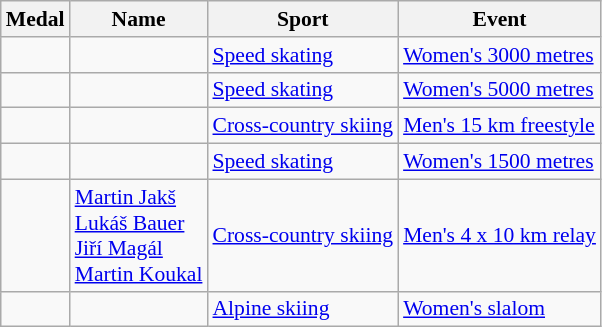<table class="wikitable sortable" style="font-size:90%">
<tr>
<th>Medal</th>
<th>Name</th>
<th>Sport</th>
<th>Event</th>
</tr>
<tr>
<td></td>
<td></td>
<td><a href='#'>Speed skating</a></td>
<td><a href='#'>Women's 3000 metres</a></td>
</tr>
<tr>
<td></td>
<td></td>
<td><a href='#'>Speed skating</a></td>
<td><a href='#'>Women's 5000 metres</a></td>
</tr>
<tr>
<td></td>
<td></td>
<td><a href='#'>Cross-country skiing</a></td>
<td><a href='#'>Men's 15 km freestyle</a></td>
</tr>
<tr>
<td></td>
<td></td>
<td><a href='#'>Speed skating</a></td>
<td><a href='#'>Women's 1500 metres</a></td>
</tr>
<tr>
<td></td>
<td><a href='#'>Martin Jakš</a><br><a href='#'>Lukáš Bauer</a><br><a href='#'>Jiří Magál</a><br><a href='#'>Martin Koukal</a></td>
<td><a href='#'>Cross-country skiing</a></td>
<td><a href='#'>Men's 4 x 10 km relay</a></td>
</tr>
<tr>
<td></td>
<td></td>
<td><a href='#'>Alpine skiing</a></td>
<td><a href='#'>Women's slalom</a></td>
</tr>
</table>
